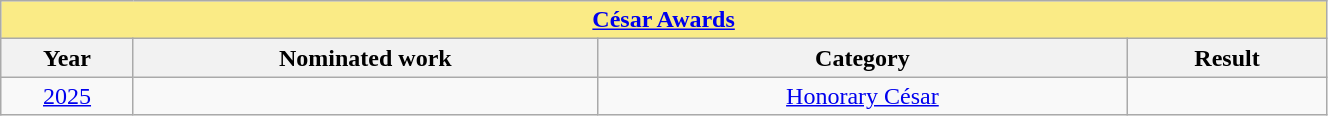<table width="70%" class="wikitable sortable">
<tr>
<th colspan="4" - style="background:#FAEB86;" align="center"><a href='#'>César Awards</a></th>
</tr>
<tr>
<th width="10%">Year</th>
<th width="35%">Nominated work</th>
<th width="40%">Category</th>
<th width="15%">Result</th>
</tr>
<tr>
<td align="center"><a href='#'>2025</a></td>
<td></td>
<td align="center"><a href='#'>Honorary César</a></td>
<td></td>
</tr>
</table>
